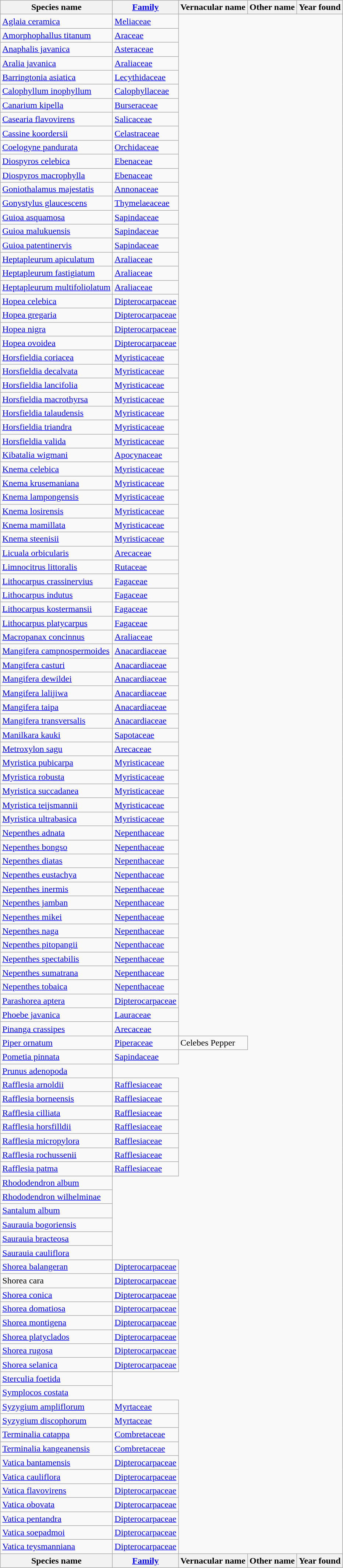<table class="wikitable sortable">
<tr>
<th>Species name</th>
<th><a href='#'>Family</a></th>
<th>Vernacular name</th>
<th>Other name</th>
<th>Year found</th>
</tr>
<tr>
<td><a href='#'>Aglaia ceramica</a></td>
<td><a href='#'>Meliaceae</a></td>
</tr>
<tr>
<td><a href='#'>Amorphophallus titanum</a></td>
<td><a href='#'>Araceae</a></td>
</tr>
<tr>
<td><a href='#'>Anaphalis javanica</a></td>
<td><a href='#'>Asteraceae</a></td>
</tr>
<tr>
<td><a href='#'>Aralia javanica</a></td>
<td><a href='#'>Araliaceae</a></td>
</tr>
<tr>
<td><a href='#'>Barringtonia asiatica</a></td>
<td><a href='#'>Lecythidaceae</a></td>
</tr>
<tr>
<td><a href='#'>Calophyllum inophyllum</a></td>
<td><a href='#'>Calophyllaceae</a></td>
</tr>
<tr>
<td><a href='#'>Canarium kipella</a></td>
<td><a href='#'>Burseraceae</a></td>
</tr>
<tr>
<td><a href='#'>Casearia flavovirens</a></td>
<td><a href='#'>Salicaceae</a></td>
</tr>
<tr>
<td><a href='#'>Cassine koordersii</a></td>
<td><a href='#'>Celastraceae</a></td>
</tr>
<tr>
<td><a href='#'>Coelogyne pandurata</a></td>
<td><a href='#'>Orchidaceae</a></td>
</tr>
<tr>
<td><a href='#'>Diospyros celebica</a></td>
<td><a href='#'>Ebenaceae</a></td>
</tr>
<tr>
<td><a href='#'>Diospyros macrophylla</a></td>
<td><a href='#'>Ebenaceae</a></td>
</tr>
<tr>
<td><a href='#'>Goniothalamus majestatis</a></td>
<td><a href='#'>Annonaceae</a></td>
</tr>
<tr>
<td><a href='#'>Gonystylus glaucescens</a></td>
<td><a href='#'>Thymelaeaceae</a></td>
</tr>
<tr>
<td><a href='#'>Guioa asquamosa</a></td>
<td><a href='#'>Sapindaceae</a></td>
</tr>
<tr>
<td><a href='#'>Guioa malukuensis</a></td>
<td><a href='#'>Sapindaceae</a></td>
</tr>
<tr>
<td><a href='#'>Guioa patentinervis</a></td>
<td><a href='#'>Sapindaceae</a></td>
</tr>
<tr>
<td><a href='#'>Heptapleurum apiculatum</a></td>
<td><a href='#'>Araliaceae</a></td>
</tr>
<tr>
<td><a href='#'>Heptapleurum fastigiatum</a></td>
<td><a href='#'>Araliaceae</a></td>
</tr>
<tr>
<td><a href='#'>Heptapleurum multifoliolatum</a></td>
<td><a href='#'>Araliaceae</a></td>
</tr>
<tr>
<td><a href='#'>Hopea celebica</a></td>
<td><a href='#'>Dipterocarpaceae</a></td>
</tr>
<tr>
<td><a href='#'>Hopea gregaria</a></td>
<td><a href='#'>Dipterocarpaceae</a></td>
</tr>
<tr>
<td><a href='#'>Hopea nigra</a></td>
<td><a href='#'>Dipterocarpaceae</a></td>
</tr>
<tr>
<td><a href='#'>Hopea ovoidea</a></td>
<td><a href='#'>Dipterocarpaceae</a></td>
</tr>
<tr>
<td><a href='#'>Horsfieldia coriacea</a></td>
<td><a href='#'>Myristicaceae</a></td>
</tr>
<tr>
<td><a href='#'>Horsfieldia decalvata</a></td>
<td><a href='#'>Myristicaceae</a></td>
</tr>
<tr>
<td><a href='#'>Horsfieldia lancifolia</a></td>
<td><a href='#'>Myristicaceae</a></td>
</tr>
<tr>
<td><a href='#'>Horsfieldia macrothyrsa</a></td>
<td><a href='#'>Myristicaceae</a></td>
</tr>
<tr>
<td><a href='#'>Horsfieldia talaudensis</a></td>
<td><a href='#'>Myristicaceae</a></td>
</tr>
<tr>
<td><a href='#'>Horsfieldia triandra</a></td>
<td><a href='#'>Myristicaceae</a></td>
</tr>
<tr>
<td><a href='#'>Horsfieldia valida</a></td>
<td><a href='#'>Myristicaceae</a></td>
</tr>
<tr>
<td><a href='#'>Kibatalia wigmani</a></td>
<td><a href='#'>Apocynaceae</a></td>
</tr>
<tr>
<td><a href='#'>Knema celebica</a></td>
<td><a href='#'>Myristicaceae</a></td>
</tr>
<tr>
<td><a href='#'>Knema krusemaniana</a></td>
<td><a href='#'>Myristicaceae</a></td>
</tr>
<tr>
<td><a href='#'>Knema lampongensis</a></td>
<td><a href='#'>Myristicaceae</a></td>
</tr>
<tr>
<td><a href='#'>Knema losirensis</a></td>
<td><a href='#'>Myristicaceae</a></td>
</tr>
<tr>
<td><a href='#'>Knema mamillata</a></td>
<td><a href='#'>Myristicaceae</a></td>
</tr>
<tr>
<td><a href='#'>Knema steenisii</a></td>
<td><a href='#'>Myristicaceae</a></td>
</tr>
<tr>
<td><a href='#'>Licuala orbicularis</a></td>
<td><a href='#'>Arecaceae</a></td>
</tr>
<tr>
<td><a href='#'>Limnocitrus littoralis</a></td>
<td><a href='#'>Rutaceae</a></td>
</tr>
<tr>
<td><a href='#'>Lithocarpus crassinervius</a></td>
<td><a href='#'>Fagaceae</a></td>
</tr>
<tr>
<td><a href='#'>Lithocarpus indutus</a></td>
<td><a href='#'>Fagaceae</a></td>
</tr>
<tr>
<td><a href='#'>Lithocarpus kostermansii</a></td>
<td><a href='#'>Fagaceae</a></td>
</tr>
<tr>
<td><a href='#'>Lithocarpus platycarpus</a></td>
<td><a href='#'>Fagaceae</a></td>
</tr>
<tr>
<td><a href='#'>Macropanax concinnus</a></td>
<td><a href='#'>Araliaceae</a></td>
</tr>
<tr>
<td><a href='#'>Mangifera campnospermoides</a></td>
<td><a href='#'>Anacardiaceae</a></td>
</tr>
<tr>
<td><a href='#'>Mangifera casturi</a></td>
<td><a href='#'>Anacardiaceae</a></td>
</tr>
<tr>
<td><a href='#'>Mangifera dewildei</a></td>
<td><a href='#'>Anacardiaceae</a></td>
</tr>
<tr>
<td><a href='#'>Mangifera lalijiwa</a></td>
<td><a href='#'>Anacardiaceae</a></td>
</tr>
<tr>
<td><a href='#'>Mangifera taipa</a></td>
<td><a href='#'>Anacardiaceae</a></td>
</tr>
<tr>
<td><a href='#'>Mangifera transversalis</a></td>
<td><a href='#'>Anacardiaceae</a></td>
</tr>
<tr>
<td><a href='#'>Manilkara kauki</a></td>
<td><a href='#'>Sapotaceae</a></td>
</tr>
<tr>
<td><a href='#'>Metroxylon sagu</a></td>
<td><a href='#'>Arecaceae</a></td>
</tr>
<tr>
<td><a href='#'>Myristica pubicarpa</a></td>
<td><a href='#'>Myristicaceae</a></td>
</tr>
<tr>
<td><a href='#'>Myristica robusta</a></td>
<td><a href='#'>Myristicaceae</a></td>
</tr>
<tr>
<td><a href='#'>Myristica succadanea</a></td>
<td><a href='#'>Myristicaceae</a></td>
</tr>
<tr>
<td><a href='#'>Myristica teijsmannii</a></td>
<td><a href='#'>Myristicaceae</a></td>
</tr>
<tr>
<td><a href='#'>Myristica ultrabasica</a></td>
<td><a href='#'>Myristicaceae</a></td>
</tr>
<tr>
<td><a href='#'>Nepenthes adnata</a></td>
<td><a href='#'>Nepenthaceae</a></td>
</tr>
<tr>
<td><a href='#'>Nepenthes bongso</a></td>
<td><a href='#'>Nepenthaceae</a></td>
</tr>
<tr>
<td><a href='#'>Nepenthes diatas</a></td>
<td><a href='#'>Nepenthaceae</a></td>
</tr>
<tr>
<td><a href='#'>Nepenthes eustachya</a></td>
<td><a href='#'>Nepenthaceae</a></td>
</tr>
<tr>
<td><a href='#'>Nepenthes inermis</a></td>
<td><a href='#'>Nepenthaceae</a></td>
</tr>
<tr>
<td><a href='#'>Nepenthes jamban</a></td>
<td><a href='#'>Nepenthaceae</a></td>
</tr>
<tr>
<td><a href='#'>Nepenthes mikei</a></td>
<td><a href='#'>Nepenthaceae</a></td>
</tr>
<tr>
<td><a href='#'>Nepenthes naga</a></td>
<td><a href='#'>Nepenthaceae</a></td>
</tr>
<tr>
<td><a href='#'>Nepenthes pitopangii</a></td>
<td><a href='#'>Nepenthaceae</a></td>
</tr>
<tr>
<td><a href='#'>Nepenthes spectabilis</a></td>
<td><a href='#'>Nepenthaceae</a></td>
</tr>
<tr>
<td><a href='#'>Nepenthes sumatrana</a></td>
<td><a href='#'>Nepenthaceae</a></td>
</tr>
<tr>
<td><a href='#'>Nepenthes tobaica</a></td>
<td><a href='#'>Nepenthaceae</a></td>
</tr>
<tr>
<td><a href='#'>Parashorea aptera</a></td>
<td><a href='#'>Dipterocarpaceae</a></td>
</tr>
<tr>
<td><a href='#'>Phoebe javanica</a></td>
<td><a href='#'>Lauraceae</a></td>
</tr>
<tr>
<td><a href='#'>Pinanga crassipes</a></td>
<td><a href='#'>Arecaceae</a></td>
</tr>
<tr>
<td><a href='#'>Piper ornatum</a></td>
<td><a href='#'>Piperaceae</a></td>
<td>Celebes Pepper</td>
</tr>
<tr>
<td><a href='#'>Pometia pinnata</a></td>
<td><a href='#'>Sapindaceae</a></td>
</tr>
<tr>
<td><a href='#'>Prunus adenopoda</a></td>
</tr>
<tr>
<td><a href='#'>Rafflesia arnoldii</a></td>
<td><a href='#'>Rafflesiaceae</a></td>
</tr>
<tr>
<td><a href='#'>Rafflesia borneensis</a></td>
<td><a href='#'>Rafflesiaceae</a></td>
</tr>
<tr>
<td><a href='#'>Rafflesia cilliata</a></td>
<td><a href='#'>Rafflesiaceae</a></td>
</tr>
<tr>
<td><a href='#'>Rafflesia horsfilldii</a></td>
<td><a href='#'>Rafflesiaceae</a></td>
</tr>
<tr>
<td><a href='#'>Rafflesia micropylora</a></td>
<td><a href='#'>Rafflesiaceae</a></td>
</tr>
<tr>
<td><a href='#'>Rafflesia rochussenii</a></td>
<td><a href='#'>Rafflesiaceae</a></td>
</tr>
<tr>
<td><a href='#'>Rafflesia patma</a></td>
<td><a href='#'>Rafflesiaceae</a></td>
</tr>
<tr>
<td><a href='#'>Rhododendron album</a></td>
</tr>
<tr>
<td><a href='#'>Rhododendron wilhelminae</a></td>
</tr>
<tr>
<td><a href='#'>Santalum album</a></td>
</tr>
<tr>
<td><a href='#'>Saurauia bogoriensis</a></td>
</tr>
<tr>
<td><a href='#'>Saurauia bracteosa</a></td>
</tr>
<tr>
<td><a href='#'>Saurauia cauliflora</a></td>
</tr>
<tr>
<td><a href='#'>Shorea balangeran</a></td>
<td><a href='#'>Dipterocarpaceae</a></td>
</tr>
<tr>
<td>Shorea cara</td>
<td><a href='#'>Dipterocarpaceae</a></td>
</tr>
<tr>
<td><a href='#'>Shorea conica</a></td>
<td><a href='#'>Dipterocarpaceae</a></td>
</tr>
<tr>
<td><a href='#'>Shorea domatiosa</a></td>
<td><a href='#'>Dipterocarpaceae</a></td>
</tr>
<tr>
<td><a href='#'>Shorea montigena</a></td>
<td><a href='#'>Dipterocarpaceae</a></td>
</tr>
<tr>
<td><a href='#'>Shorea platyclados</a></td>
<td><a href='#'>Dipterocarpaceae</a></td>
</tr>
<tr>
<td><a href='#'>Shorea rugosa</a></td>
<td><a href='#'>Dipterocarpaceae</a></td>
</tr>
<tr>
<td><a href='#'>Shorea selanica</a></td>
<td><a href='#'>Dipterocarpaceae</a></td>
</tr>
<tr>
<td><a href='#'>Sterculia foetida</a></td>
</tr>
<tr>
<td><a href='#'>Symplocos costata</a></td>
</tr>
<tr>
<td><a href='#'>Syzygium ampliflorum</a></td>
<td><a href='#'>Myrtaceae</a></td>
</tr>
<tr>
<td><a href='#'>Syzygium discophorum</a></td>
<td><a href='#'>Myrtaceae</a></td>
</tr>
<tr>
<td><a href='#'>Terminalia catappa</a></td>
<td><a href='#'>Combretaceae</a></td>
</tr>
<tr>
<td><a href='#'>Terminalia kangeanensis</a></td>
<td><a href='#'>Combretaceae</a></td>
</tr>
<tr>
<td><a href='#'>Vatica bantamensis</a></td>
<td><a href='#'>Dipterocarpaceae</a></td>
</tr>
<tr>
<td><a href='#'>Vatica cauliflora</a></td>
<td><a href='#'>Dipterocarpaceae</a></td>
</tr>
<tr>
<td><a href='#'>Vatica flavovirens</a></td>
<td><a href='#'>Dipterocarpaceae</a></td>
</tr>
<tr>
<td><a href='#'>Vatica obovata</a></td>
<td><a href='#'>Dipterocarpaceae</a></td>
</tr>
<tr>
<td><a href='#'>Vatica pentandra</a></td>
<td><a href='#'>Dipterocarpaceae</a></td>
</tr>
<tr>
<td><a href='#'>Vatica soepadmoi</a></td>
<td><a href='#'>Dipterocarpaceae</a></td>
</tr>
<tr>
<td><a href='#'>Vatica teysmanniana</a></td>
<td><a href='#'>Dipterocarpaceae</a></td>
</tr>
<tr class="sortbottom">
<th>Species name</th>
<th><a href='#'>Family</a></th>
<th>Vernacular name</th>
<th>Other name</th>
<th>Year found</th>
</tr>
</table>
